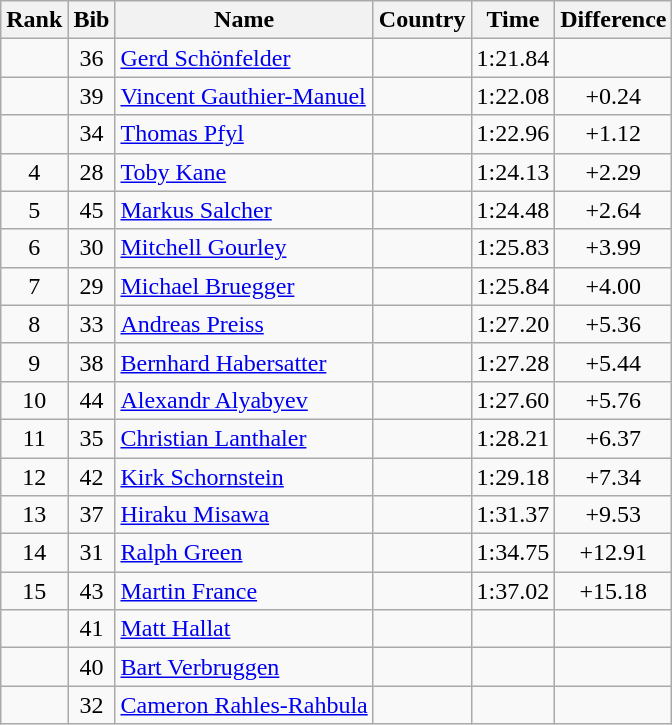<table class="wikitable sortable" style="text-align:center">
<tr>
<th>Rank</th>
<th>Bib</th>
<th>Name</th>
<th>Country</th>
<th>Time</th>
<th>Difference</th>
</tr>
<tr>
<td></td>
<td>36</td>
<td align=left><a href='#'>Gerd Schönfelder</a></td>
<td align=left></td>
<td>1:21.84</td>
<td></td>
</tr>
<tr>
<td></td>
<td>39</td>
<td align=left><a href='#'>Vincent Gauthier-Manuel</a></td>
<td align=left></td>
<td>1:22.08</td>
<td>+0.24</td>
</tr>
<tr>
<td></td>
<td>34</td>
<td align=left><a href='#'>Thomas Pfyl</a></td>
<td align=left></td>
<td>1:22.96</td>
<td>+1.12</td>
</tr>
<tr>
<td>4</td>
<td>28</td>
<td align=left><a href='#'>Toby Kane</a></td>
<td align=left></td>
<td>1:24.13</td>
<td>+2.29</td>
</tr>
<tr>
<td>5</td>
<td>45</td>
<td align=left><a href='#'>Markus Salcher</a></td>
<td align=left></td>
<td>1:24.48</td>
<td>+2.64</td>
</tr>
<tr>
<td>6</td>
<td>30</td>
<td align=left><a href='#'>Mitchell Gourley</a></td>
<td align=left></td>
<td>1:25.83</td>
<td>+3.99</td>
</tr>
<tr>
<td>7</td>
<td>29</td>
<td align=left><a href='#'>Michael Bruegger</a></td>
<td align=left></td>
<td>1:25.84</td>
<td>+4.00</td>
</tr>
<tr>
<td>8</td>
<td>33</td>
<td align=left><a href='#'>Andreas Preiss</a></td>
<td align=left></td>
<td>1:27.20</td>
<td>+5.36</td>
</tr>
<tr>
<td>9</td>
<td>38</td>
<td align=left><a href='#'>Bernhard Habersatter</a></td>
<td align=left></td>
<td>1:27.28</td>
<td>+5.44</td>
</tr>
<tr>
<td>10</td>
<td>44</td>
<td align=left><a href='#'>Alexandr Alyabyev</a></td>
<td align=left></td>
<td>1:27.60</td>
<td>+5.76</td>
</tr>
<tr>
<td>11</td>
<td>35</td>
<td align=left><a href='#'>Christian Lanthaler</a></td>
<td align=left></td>
<td>1:28.21</td>
<td>+6.37</td>
</tr>
<tr>
<td>12</td>
<td>42</td>
<td align=left><a href='#'>Kirk Schornstein</a></td>
<td align=left></td>
<td>1:29.18</td>
<td>+7.34</td>
</tr>
<tr>
<td>13</td>
<td>37</td>
<td align=left><a href='#'>Hiraku Misawa</a></td>
<td align=left></td>
<td>1:31.37</td>
<td>+9.53</td>
</tr>
<tr>
<td>14</td>
<td>31</td>
<td align=left><a href='#'>Ralph Green</a></td>
<td align=left></td>
<td>1:34.75</td>
<td>+12.91</td>
</tr>
<tr>
<td>15</td>
<td>43</td>
<td align=left><a href='#'>Martin France</a></td>
<td align=left></td>
<td>1:37.02</td>
<td>+15.18</td>
</tr>
<tr>
<td></td>
<td>41</td>
<td align=left><a href='#'>Matt Hallat</a></td>
<td align=left></td>
<td></td>
<td></td>
</tr>
<tr>
<td></td>
<td>40</td>
<td align=left><a href='#'>Bart Verbruggen</a></td>
<td align=left></td>
<td></td>
<td></td>
</tr>
<tr>
<td></td>
<td>32</td>
<td align=left><a href='#'>Cameron Rahles-Rahbula</a></td>
<td align=left></td>
<td></td>
<td></td>
</tr>
</table>
